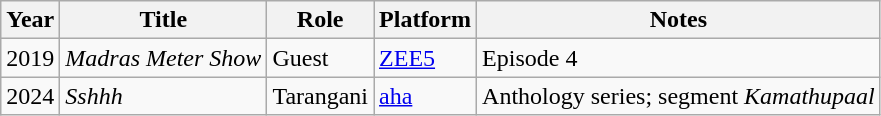<table class="wikitable">
<tr>
<th>Year</th>
<th>Title</th>
<th>Role</th>
<th>Platform</th>
<th>Notes</th>
</tr>
<tr>
<td>2019</td>
<td><em>Madras Meter Show</em></td>
<td>Guest</td>
<td><a href='#'>ZEE5</a></td>
<td>Episode 4</td>
</tr>
<tr>
<td>2024</td>
<td><em>Sshhh</em></td>
<td>Tarangani</td>
<td><a href='#'>aha</a></td>
<td>Anthology series; segment <em>Kamathupaal</em></td>
</tr>
</table>
